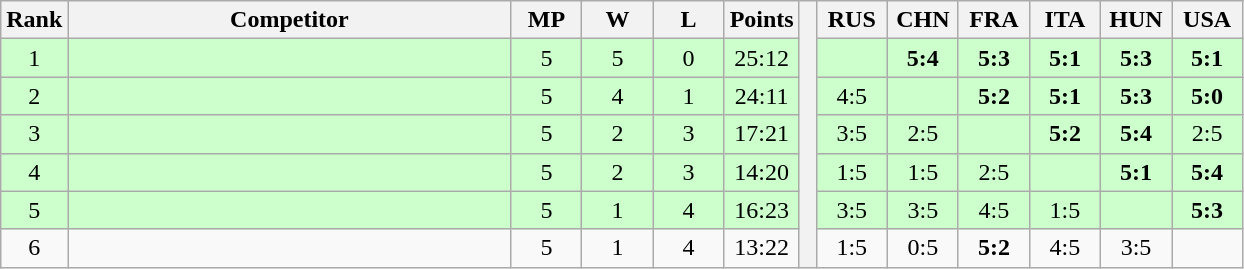<table class="wikitable" style="text-align:center">
<tr>
<th>Rank</th>
<th style="width:18em">Competitor</th>
<th style="width:2.5em">MP</th>
<th style="width:2.5em">W</th>
<th style="width:2.5em">L</th>
<th>Points</th>
<th rowspan="7"> </th>
<th style="width:2.5em">RUS</th>
<th style="width:2.5em">CHN</th>
<th style="width:2.5em">FRA</th>
<th style="width:2.5em">ITA</th>
<th style="width:2.5em">HUN</th>
<th style="width:2.5em">USA</th>
</tr>
<tr style="background:#cfc;">
<td>1</td>
<td style="text-align:left"></td>
<td>5</td>
<td>5</td>
<td>0</td>
<td>25:12</td>
<td></td>
<td><strong>5:4</strong></td>
<td><strong>5:3</strong></td>
<td><strong>5:1</strong></td>
<td><strong>5:3</strong></td>
<td><strong>5:1</strong></td>
</tr>
<tr style="background:#cfc;">
<td>2</td>
<td style="text-align:left"></td>
<td>5</td>
<td>4</td>
<td>1</td>
<td>24:11</td>
<td>4:5</td>
<td></td>
<td><strong>5:2</strong></td>
<td><strong>5:1</strong></td>
<td><strong>5:3</strong></td>
<td><strong>5:0</strong></td>
</tr>
<tr style="background:#cfc;">
<td>3</td>
<td style="text-align:left"></td>
<td>5</td>
<td>2</td>
<td>3</td>
<td>17:21</td>
<td>3:5</td>
<td>2:5</td>
<td></td>
<td><strong>5:2</strong></td>
<td><strong>5:4</strong></td>
<td>2:5</td>
</tr>
<tr style="background:#cfc;">
<td>4</td>
<td style="text-align:left"></td>
<td>5</td>
<td>2</td>
<td>3</td>
<td>14:20</td>
<td>1:5</td>
<td>1:5</td>
<td>2:5</td>
<td></td>
<td><strong>5:1</strong></td>
<td><strong>5:4</strong></td>
</tr>
<tr style="background:#cfc;">
<td>5</td>
<td style="text-align:left"></td>
<td>5</td>
<td>1</td>
<td>4</td>
<td>16:23</td>
<td>3:5</td>
<td>3:5</td>
<td>4:5</td>
<td>1:5</td>
<td></td>
<td><strong>5:3</strong></td>
</tr>
<tr>
<td>6</td>
<td style="text-align:left"></td>
<td>5</td>
<td>1</td>
<td>4</td>
<td>13:22</td>
<td>1:5</td>
<td>0:5</td>
<td><strong>5:2</strong></td>
<td>4:5</td>
<td>3:5</td>
<td></td>
</tr>
</table>
